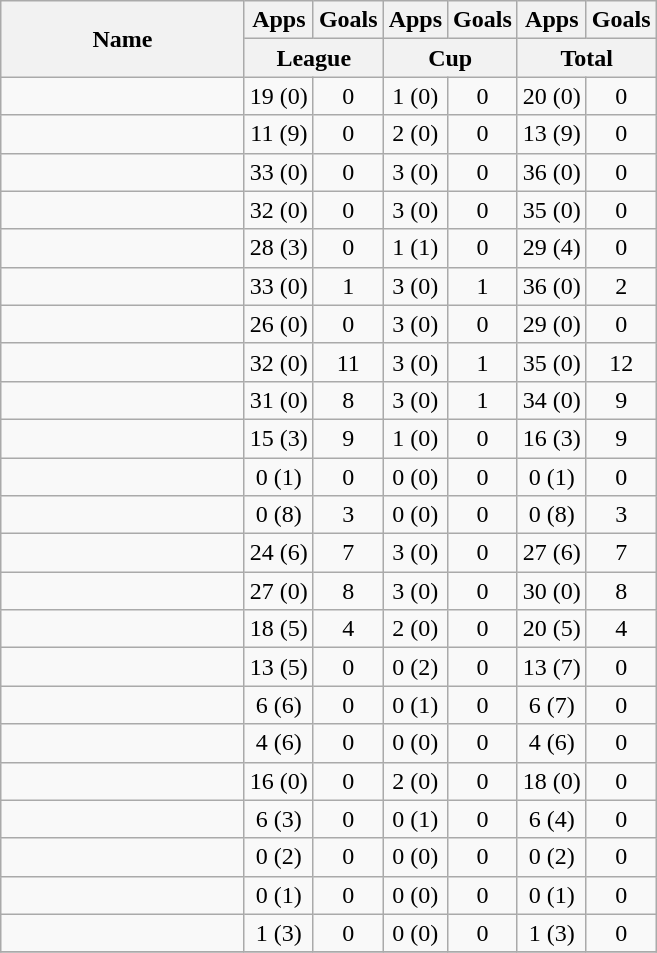<table class="wikitable sortable" style="text-align:center">
<tr>
<th rowspan="2" width="155">Name</th>
<th>Apps</th>
<th>Goals</th>
<th>Apps</th>
<th>Goals</th>
<th>Apps</th>
<th>Goals</th>
</tr>
<tr class="unsortable">
<th colspan="2" width="55">League</th>
<th colspan="2" width="55">Cup</th>
<th colspan="2" width="55">Total</th>
</tr>
<tr>
<td align="left"> </td>
<td>19 (0)</td>
<td>0</td>
<td>1 (0)</td>
<td>0</td>
<td>20 (0)</td>
<td>0</td>
</tr>
<tr>
<td align="left"> </td>
<td>11 (9)</td>
<td>0</td>
<td>2 (0)</td>
<td>0</td>
<td>13 (9)</td>
<td>0</td>
</tr>
<tr>
<td align="left"> </td>
<td>33 (0)</td>
<td>0</td>
<td>3 (0)</td>
<td>0</td>
<td>36 (0)</td>
<td>0</td>
</tr>
<tr>
<td align="left"> </td>
<td>32 (0)</td>
<td>0</td>
<td>3 (0)</td>
<td>0</td>
<td>35 (0)</td>
<td>0</td>
</tr>
<tr>
<td align="left"> </td>
<td>28 (3)</td>
<td>0</td>
<td>1 (1)</td>
<td>0</td>
<td>29 (4)</td>
<td>0</td>
</tr>
<tr>
<td align="left"> </td>
<td>33 (0)</td>
<td>1</td>
<td>3 (0)</td>
<td>1</td>
<td>36 (0)</td>
<td>2</td>
</tr>
<tr>
<td align="left"> </td>
<td>26 (0)</td>
<td>0</td>
<td>3 (0)</td>
<td>0</td>
<td>29 (0)</td>
<td>0</td>
</tr>
<tr>
<td align="left"> </td>
<td>32 (0)</td>
<td>11</td>
<td>3 (0)</td>
<td>1</td>
<td>35 (0)</td>
<td>12</td>
</tr>
<tr>
<td align="left"> </td>
<td>31 (0)</td>
<td>8</td>
<td>3 (0)</td>
<td>1</td>
<td>34 (0)</td>
<td>9</td>
</tr>
<tr>
<td align="left"> </td>
<td>15 (3)</td>
<td>9</td>
<td>1 (0)</td>
<td>0</td>
<td>16 (3)</td>
<td>9</td>
</tr>
<tr>
<td align="left"> </td>
<td>0 (1)</td>
<td>0</td>
<td>0 (0)</td>
<td>0</td>
<td>0 (1)</td>
<td>0</td>
</tr>
<tr>
<td align="left"> </td>
<td>0 (8)</td>
<td>3</td>
<td>0 (0)</td>
<td>0</td>
<td>0 (8)</td>
<td>3</td>
</tr>
<tr>
<td align="left"> </td>
<td>24 (6)</td>
<td>7</td>
<td>3 (0)</td>
<td>0</td>
<td>27 (6)</td>
<td>7</td>
</tr>
<tr>
<td align="left"> </td>
<td>27 (0)</td>
<td>8</td>
<td>3 (0)</td>
<td>0</td>
<td>30 (0)</td>
<td>8</td>
</tr>
<tr>
<td align="left"> </td>
<td>18 (5)</td>
<td>4</td>
<td>2 (0)</td>
<td>0</td>
<td>20 (5)</td>
<td>4</td>
</tr>
<tr>
<td align="left"> </td>
<td>13 (5)</td>
<td>0</td>
<td>0 (2)</td>
<td>0</td>
<td>13 (7)</td>
<td>0</td>
</tr>
<tr>
<td align="left"> </td>
<td>6 (6)</td>
<td>0</td>
<td>0 (1)</td>
<td>0</td>
<td>6 (7)</td>
<td>0</td>
</tr>
<tr>
<td align="left"> </td>
<td>4 (6)</td>
<td>0</td>
<td>0 (0)</td>
<td>0</td>
<td>4 (6)</td>
<td>0</td>
</tr>
<tr>
<td align="left"> </td>
<td>16 (0)</td>
<td>0</td>
<td>2 (0)</td>
<td>0</td>
<td>18 (0)</td>
<td>0</td>
</tr>
<tr>
<td align="left"> </td>
<td>6 (3)</td>
<td>0</td>
<td>0 (1)</td>
<td>0</td>
<td>6 (4)</td>
<td>0</td>
</tr>
<tr>
<td align="left"> </td>
<td>0 (2)</td>
<td>0</td>
<td>0 (0)</td>
<td>0</td>
<td>0 (2)</td>
<td>0</td>
</tr>
<tr>
<td align="left"> </td>
<td>0 (1)</td>
<td>0</td>
<td>0 (0)</td>
<td>0</td>
<td>0 (1)</td>
<td>0</td>
</tr>
<tr>
<td align="left"> </td>
<td>1 (3)</td>
<td>0</td>
<td>0 (0)</td>
<td>0</td>
<td>1 (3)</td>
<td>0</td>
</tr>
<tr>
</tr>
</table>
